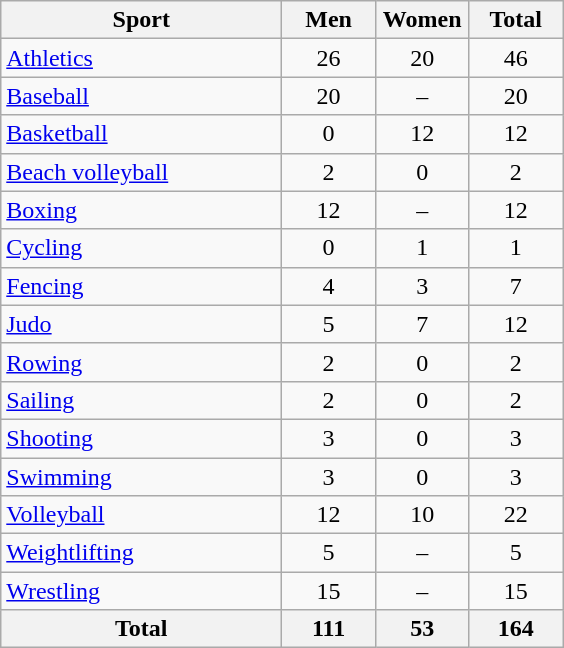<table class="wikitable sortable" style="text-align:center;">
<tr>
<th width=180>Sport</th>
<th width=55>Men</th>
<th width=55>Women</th>
<th width=55>Total</th>
</tr>
<tr>
<td align=left><a href='#'>Athletics</a></td>
<td>26</td>
<td>20</td>
<td>46</td>
</tr>
<tr>
<td align=left><a href='#'>Baseball</a></td>
<td>20</td>
<td>–</td>
<td>20</td>
</tr>
<tr>
<td align=left><a href='#'>Basketball</a></td>
<td>0</td>
<td>12</td>
<td>12</td>
</tr>
<tr>
<td align=left><a href='#'>Beach volleyball</a></td>
<td>2</td>
<td>0</td>
<td>2</td>
</tr>
<tr>
<td align=left><a href='#'>Boxing</a></td>
<td>12</td>
<td>–</td>
<td>12</td>
</tr>
<tr>
<td align=left><a href='#'>Cycling</a></td>
<td>0</td>
<td>1</td>
<td>1</td>
</tr>
<tr>
<td align=left><a href='#'>Fencing</a></td>
<td>4</td>
<td>3</td>
<td>7</td>
</tr>
<tr>
<td align=left><a href='#'>Judo</a></td>
<td>5</td>
<td>7</td>
<td>12</td>
</tr>
<tr>
<td align=left><a href='#'>Rowing</a></td>
<td>2</td>
<td>0</td>
<td>2</td>
</tr>
<tr>
<td align=left><a href='#'>Sailing</a></td>
<td>2</td>
<td>0</td>
<td>2</td>
</tr>
<tr>
<td align=left><a href='#'>Shooting</a></td>
<td>3</td>
<td>0</td>
<td>3</td>
</tr>
<tr>
<td align=left><a href='#'>Swimming</a></td>
<td>3</td>
<td>0</td>
<td>3</td>
</tr>
<tr>
<td align=left><a href='#'>Volleyball</a></td>
<td>12</td>
<td>10</td>
<td>22</td>
</tr>
<tr>
<td align=left><a href='#'>Weightlifting</a></td>
<td>5</td>
<td>–</td>
<td>5</td>
</tr>
<tr>
<td align=left><a href='#'>Wrestling</a></td>
<td>15</td>
<td>–</td>
<td>15</td>
</tr>
<tr>
<th>Total</th>
<th>111</th>
<th>53</th>
<th>164</th>
</tr>
</table>
